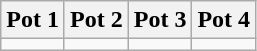<table class="wikitable">
<tr>
<th>Pot 1</th>
<th>Pot 2</th>
<th>Pot 3</th>
<th>Pot 4</th>
</tr>
<tr>
<td valign=top></td>
<td valign=top></td>
<td valign=top></td>
<td valign=top></td>
</tr>
</table>
